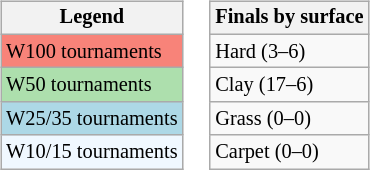<table>
<tr valign=top>
<td><br><table class="wikitable" style="font-size:85%;">
<tr>
<th>Legend</th>
</tr>
<tr style="background:#f88379;">
<td>W100 tournaments</td>
</tr>
<tr style="background:#addfad;">
<td>W50 tournaments</td>
</tr>
<tr style="background:lightblue;">
<td>W25/35 tournaments</td>
</tr>
<tr style="background:#f0f8ff;">
<td>W10/15 tournaments</td>
</tr>
</table>
</td>
<td><br><table class="wikitable" style="font-size:85%;">
<tr>
<th>Finals by surface</th>
</tr>
<tr>
<td>Hard (3–6)</td>
</tr>
<tr>
<td>Clay (17–6)</td>
</tr>
<tr>
<td>Grass (0–0)</td>
</tr>
<tr>
<td>Carpet (0–0)</td>
</tr>
</table>
</td>
</tr>
</table>
